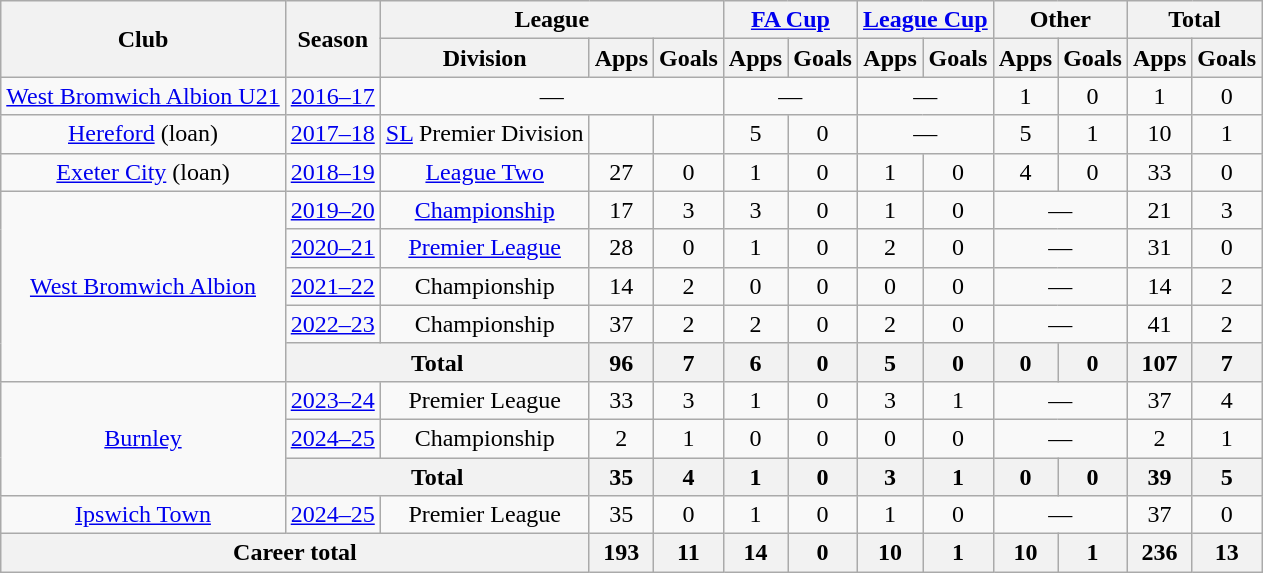<table class="wikitable" style="text-align: center;">
<tr>
<th rowspan="2">Club</th>
<th rowspan="2">Season</th>
<th colspan="3">League</th>
<th colspan="2"><a href='#'>FA Cup</a></th>
<th colspan="2"><a href='#'>League Cup</a></th>
<th colspan="2">Other</th>
<th colspan="2">Total</th>
</tr>
<tr>
<th>Division</th>
<th>Apps</th>
<th>Goals</th>
<th>Apps</th>
<th>Goals</th>
<th>Apps</th>
<th>Goals</th>
<th>Apps</th>
<th>Goals</th>
<th>Apps</th>
<th>Goals</th>
</tr>
<tr>
<td><a href='#'>West Bromwich Albion U21</a></td>
<td><a href='#'>2016–17</a></td>
<td colspan=3>—</td>
<td colspan=2>—</td>
<td colspan=2>—</td>
<td>1</td>
<td>0</td>
<td>1</td>
<td>0</td>
</tr>
<tr>
<td><a href='#'>Hereford</a> (loan)</td>
<td><a href='#'>2017–18</a></td>
<td><a href='#'>SL</a> Premier Division</td>
<td></td>
<td></td>
<td>5</td>
<td>0</td>
<td colspan=2>—</td>
<td>5</td>
<td>1</td>
<td>10</td>
<td>1</td>
</tr>
<tr>
<td><a href='#'>Exeter City</a>  (loan)</td>
<td><a href='#'>2018–19</a></td>
<td><a href='#'>League Two</a></td>
<td>27</td>
<td>0</td>
<td>1</td>
<td>0</td>
<td>1</td>
<td>0</td>
<td>4</td>
<td>0</td>
<td>33</td>
<td>0</td>
</tr>
<tr>
<td rowspan="5" valign="center"><a href='#'>West Bromwich Albion</a></td>
<td><a href='#'>2019–20</a></td>
<td><a href='#'>Championship</a></td>
<td>17</td>
<td>3</td>
<td>3</td>
<td>0</td>
<td>1</td>
<td>0</td>
<td colspan="2">—</td>
<td>21</td>
<td>3</td>
</tr>
<tr>
<td><a href='#'>2020–21</a></td>
<td><a href='#'>Premier League</a></td>
<td>28</td>
<td>0</td>
<td>1</td>
<td>0</td>
<td>2</td>
<td>0</td>
<td colspan="2">—</td>
<td>31</td>
<td>0</td>
</tr>
<tr>
<td><a href='#'>2021–22</a></td>
<td>Championship</td>
<td>14</td>
<td>2</td>
<td>0</td>
<td>0</td>
<td>0</td>
<td>0</td>
<td colspan="2">—</td>
<td>14</td>
<td>2</td>
</tr>
<tr>
<td><a href='#'>2022–23</a></td>
<td>Championship</td>
<td>37</td>
<td>2</td>
<td>2</td>
<td>0</td>
<td>2</td>
<td>0</td>
<td colspan="2">—</td>
<td>41</td>
<td>2</td>
</tr>
<tr>
<th colspan="2">Total</th>
<th>96</th>
<th>7</th>
<th>6</th>
<th>0</th>
<th>5</th>
<th>0</th>
<th>0</th>
<th>0</th>
<th>107</th>
<th>7</th>
</tr>
<tr>
<td rowspan="3"><a href='#'>Burnley</a></td>
<td><a href='#'>2023–24</a></td>
<td>Premier League</td>
<td>33</td>
<td>3</td>
<td>1</td>
<td>0</td>
<td>3</td>
<td>1</td>
<td colspan="2">—</td>
<td>37</td>
<td>4</td>
</tr>
<tr>
<td><a href='#'>2024–25</a></td>
<td>Championship</td>
<td>2</td>
<td>1</td>
<td>0</td>
<td>0</td>
<td>0</td>
<td>0</td>
<td colspan="2">—</td>
<td>2</td>
<td>1</td>
</tr>
<tr>
<th colspan="2">Total</th>
<th>35</th>
<th>4</th>
<th>1</th>
<th>0</th>
<th>3</th>
<th>1</th>
<th>0</th>
<th>0</th>
<th>39</th>
<th>5</th>
</tr>
<tr>
<td><a href='#'>Ipswich Town</a></td>
<td><a href='#'>2024–25</a></td>
<td>Premier League</td>
<td>35</td>
<td>0</td>
<td>1</td>
<td>0</td>
<td>1</td>
<td>0</td>
<td colspan="2">—</td>
<td>37</td>
<td>0</td>
</tr>
<tr>
<th colspan="3">Career total</th>
<th>193</th>
<th>11</th>
<th>14</th>
<th>0</th>
<th>10</th>
<th>1</th>
<th>10</th>
<th>1</th>
<th>236</th>
<th>13</th>
</tr>
</table>
